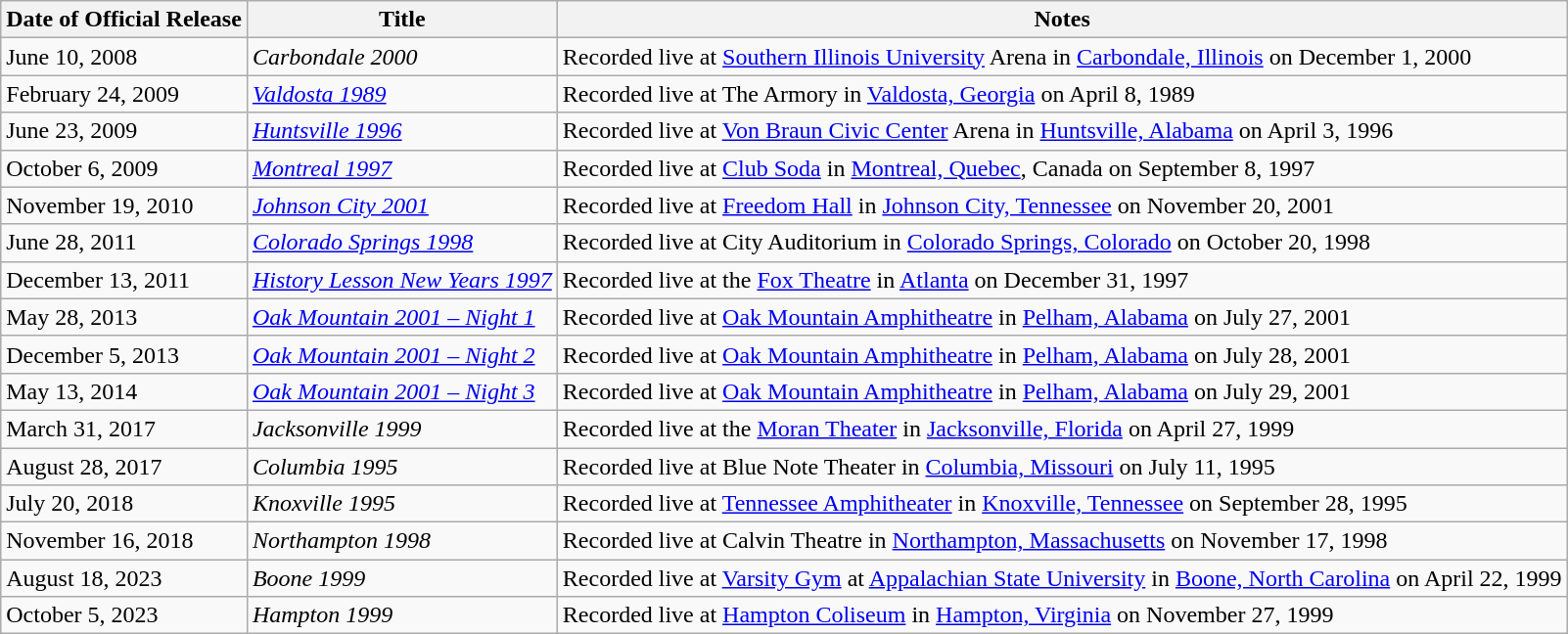<table class="wikitable">
<tr>
<th>Date of Official Release</th>
<th>Title</th>
<th>Notes</th>
</tr>
<tr>
<td>June 10, 2008</td>
<td><em>Carbondale 2000</em></td>
<td>Recorded live at <a href='#'>Southern Illinois University</a> Arena in <a href='#'>Carbondale, Illinois</a> on December 1, 2000</td>
</tr>
<tr>
<td>February 24, 2009</td>
<td><em><a href='#'>Valdosta 1989</a></em></td>
<td>Recorded live at The Armory in <a href='#'>Valdosta, Georgia</a> on April 8, 1989</td>
</tr>
<tr>
<td>June 23, 2009</td>
<td><em><a href='#'>Huntsville 1996</a></em></td>
<td>Recorded live at <a href='#'>Von Braun Civic Center</a> Arena in <a href='#'>Huntsville, Alabama</a> on April 3, 1996</td>
</tr>
<tr>
<td>October 6, 2009</td>
<td><em><a href='#'>Montreal 1997</a></em></td>
<td>Recorded live at <a href='#'>Club Soda</a> in <a href='#'>Montreal, Quebec</a>, Canada on September 8, 1997</td>
</tr>
<tr>
<td>November 19, 2010</td>
<td><em><a href='#'>Johnson City 2001</a></em></td>
<td>Recorded live at <a href='#'>Freedom Hall</a> in <a href='#'>Johnson City, Tennessee</a> on November 20, 2001</td>
</tr>
<tr>
<td>June 28, 2011</td>
<td><em><a href='#'>Colorado Springs 1998</a></em></td>
<td>Recorded live at City Auditorium in <a href='#'>Colorado Springs, Colorado</a> on October 20, 1998</td>
</tr>
<tr>
<td>December 13, 2011</td>
<td><em><a href='#'>History Lesson New Years 1997</a></em></td>
<td>Recorded live at the <a href='#'>Fox Theatre</a> in <a href='#'>Atlanta</a> on December 31, 1997</td>
</tr>
<tr>
<td>May 28, 2013</td>
<td><em><a href='#'>Oak Mountain 2001 – Night 1</a></em></td>
<td>Recorded live at <a href='#'>Oak Mountain Amphitheatre</a> in <a href='#'>Pelham, Alabama</a> on July 27, 2001</td>
</tr>
<tr>
<td>December 5, 2013</td>
<td><em><a href='#'>Oak Mountain 2001 – Night 2</a></em></td>
<td>Recorded live at <a href='#'>Oak Mountain Amphitheatre</a> in <a href='#'>Pelham, Alabama</a> on July 28, 2001</td>
</tr>
<tr>
<td>May 13, 2014</td>
<td><em><a href='#'>Oak Mountain 2001 – Night 3</a></em></td>
<td>Recorded live at <a href='#'>Oak Mountain Amphitheatre</a> in <a href='#'>Pelham, Alabama</a> on July 29, 2001</td>
</tr>
<tr>
<td>March 31, 2017</td>
<td><em>Jacksonville 1999</em></td>
<td>Recorded live at the <a href='#'>Moran Theater</a> in <a href='#'>Jacksonville, Florida</a> on April 27, 1999</td>
</tr>
<tr>
<td>August 28, 2017</td>
<td><em>Columbia 1995</em></td>
<td>Recorded live at Blue Note Theater in <a href='#'>Columbia, Missouri</a> on July 11, 1995</td>
</tr>
<tr>
<td>July 20, 2018</td>
<td><em>Knoxville 1995</em></td>
<td>Recorded live at <a href='#'>Tennessee Amphitheater</a> in <a href='#'>Knoxville, Tennessee</a> on September 28, 1995</td>
</tr>
<tr>
<td>November 16, 2018</td>
<td><em>Northampton 1998</em></td>
<td>Recorded live at Calvin Theatre in <a href='#'>Northampton, Massachusetts</a> on November 17, 1998</td>
</tr>
<tr>
<td>August 18, 2023</td>
<td><em>Boone 1999</em></td>
<td>Recorded live at <a href='#'>Varsity Gym</a> at <a href='#'>Appalachian State University</a> in <a href='#'>Boone, North Carolina</a> on April 22, 1999</td>
</tr>
<tr>
<td>October 5, 2023</td>
<td><em>Hampton 1999</em></td>
<td>Recorded live at <a href='#'>Hampton Coliseum</a> in <a href='#'>Hampton, Virginia</a> on November 27, 1999</td>
</tr>
</table>
